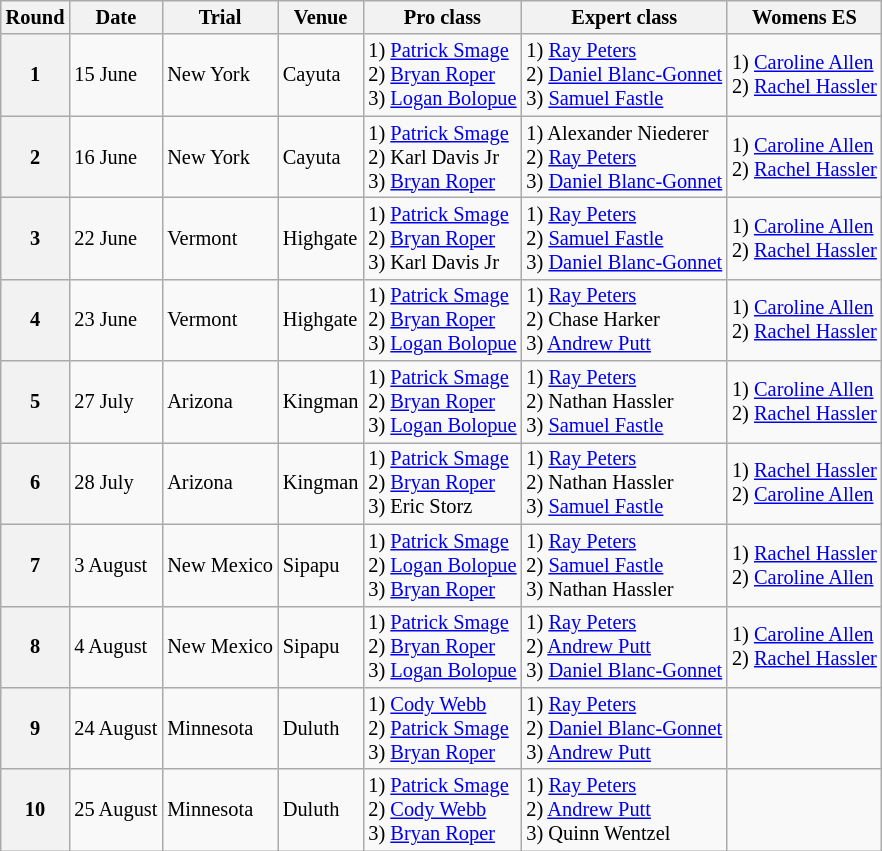<table class="wikitable" style="font-size: 85%;">
<tr>
<th>Round</th>
<th>Date</th>
<th>Trial</th>
<th>Venue</th>
<th>Pro class</th>
<th>Expert class</th>
<th>Womens ES</th>
</tr>
<tr>
<th>1</th>
<td>15 June</td>
<td> New York</td>
<td>Cayuta</td>
<td>1) <a href='#'>Patrick Smage</a> <br>2) <a href='#'>Bryan Roper</a> <br>3) <a href='#'>Logan Bolopue</a></td>
<td>1) <a href='#'>Ray Peters</a> <br>2) <a href='#'>Daniel Blanc-Gonnet</a> <br>3) <a href='#'>Samuel Fastle</a></td>
<td>1) <a href='#'>Caroline Allen</a> <br>2) <a href='#'>Rachel Hassler</a></td>
</tr>
<tr>
<th>2</th>
<td>16 June</td>
<td> New York</td>
<td>Cayuta</td>
<td>1) <a href='#'>Patrick Smage</a> <br>2) Karl Davis Jr <br>3) <a href='#'>Bryan Roper</a></td>
<td>1) Alexander Niederer <br>2) <a href='#'>Ray Peters</a> <br>3) <a href='#'>Daniel Blanc-Gonnet</a></td>
<td>1) <a href='#'>Caroline Allen</a> <br>2) <a href='#'>Rachel Hassler</a></td>
</tr>
<tr>
<th>3</th>
<td>22 June</td>
<td> Vermont</td>
<td>Highgate</td>
<td>1) <a href='#'>Patrick Smage</a> <br>2) <a href='#'>Bryan Roper</a> <br>3) Karl Davis Jr</td>
<td>1) <a href='#'>Ray Peters</a> <br>2) <a href='#'>Samuel Fastle</a> <br>3) <a href='#'>Daniel Blanc-Gonnet</a></td>
<td>1) <a href='#'>Caroline Allen</a> <br>2) <a href='#'>Rachel Hassler</a></td>
</tr>
<tr>
<th>4</th>
<td>23 June</td>
<td> Vermont</td>
<td>Highgate</td>
<td>1) <a href='#'>Patrick Smage</a> <br>2) <a href='#'>Bryan Roper</a> <br>3) <a href='#'>Logan Bolopue</a></td>
<td>1) <a href='#'>Ray Peters</a> <br>2) Chase Harker <br>3) <a href='#'>Andrew Putt</a></td>
<td>1) <a href='#'>Caroline Allen</a> <br>2) <a href='#'>Rachel Hassler</a></td>
</tr>
<tr>
<th>5</th>
<td>27 July</td>
<td> Arizona</td>
<td>Kingman</td>
<td>1) <a href='#'>Patrick Smage</a> <br>2) <a href='#'>Bryan Roper</a> <br>3) <a href='#'>Logan Bolopue</a></td>
<td>1) <a href='#'>Ray Peters</a> <br>2) Nathan Hassler <br>3) <a href='#'>Samuel Fastle</a></td>
<td>1) <a href='#'>Caroline Allen</a> <br>2) <a href='#'>Rachel Hassler</a></td>
</tr>
<tr>
<th>6</th>
<td>28 July</td>
<td> Arizona</td>
<td>Kingman</td>
<td>1) <a href='#'>Patrick Smage</a> <br>2) <a href='#'>Bryan Roper</a> <br>3) Eric Storz</td>
<td>1) <a href='#'>Ray Peters</a> <br>2) Nathan Hassler <br>3) <a href='#'>Samuel Fastle</a></td>
<td>1) <a href='#'>Rachel Hassler</a> <br>2) <a href='#'>Caroline Allen</a></td>
</tr>
<tr>
<th>7</th>
<td>3 August</td>
<td> New Mexico</td>
<td>Sipapu</td>
<td>1) <a href='#'>Patrick Smage</a> <br>2) <a href='#'>Logan Bolopue</a> <br>3) <a href='#'>Bryan Roper</a></td>
<td>1) <a href='#'>Ray Peters</a> <br>2) <a href='#'>Samuel Fastle</a> <br>3) Nathan Hassler</td>
<td>1) <a href='#'>Rachel Hassler</a> <br>2) <a href='#'>Caroline Allen</a></td>
</tr>
<tr>
<th>8</th>
<td>4 August</td>
<td> New Mexico</td>
<td>Sipapu</td>
<td>1) <a href='#'>Patrick Smage</a> <br>2) <a href='#'>Bryan Roper</a> <br>3) <a href='#'>Logan Bolopue</a></td>
<td>1) <a href='#'>Ray Peters</a> <br>2) <a href='#'>Andrew Putt</a> <br>3) <a href='#'>Daniel Blanc-Gonnet</a></td>
<td>1) <a href='#'>Caroline Allen</a> <br>2) <a href='#'>Rachel Hassler</a></td>
</tr>
<tr>
<th>9</th>
<td>24 August</td>
<td> Minnesota</td>
<td>Duluth</td>
<td>1) <a href='#'>Cody Webb</a> <br>2) <a href='#'>Patrick Smage</a> <br>3) <a href='#'>Bryan Roper</a></td>
<td>1) <a href='#'>Ray Peters</a> <br>2) <a href='#'>Daniel Blanc-Gonnet</a> <br>3) <a href='#'>Andrew Putt</a></td>
<td></td>
</tr>
<tr>
<th>10</th>
<td>25 August</td>
<td> Minnesota</td>
<td>Duluth</td>
<td>1) <a href='#'>Patrick Smage</a> <br>2) <a href='#'>Cody Webb</a> <br>3) <a href='#'>Bryan Roper</a></td>
<td>1) <a href='#'>Ray Peters</a> <br>2) <a href='#'>Andrew Putt</a> <br>3) Quinn Wentzel</td>
<td></td>
</tr>
</table>
